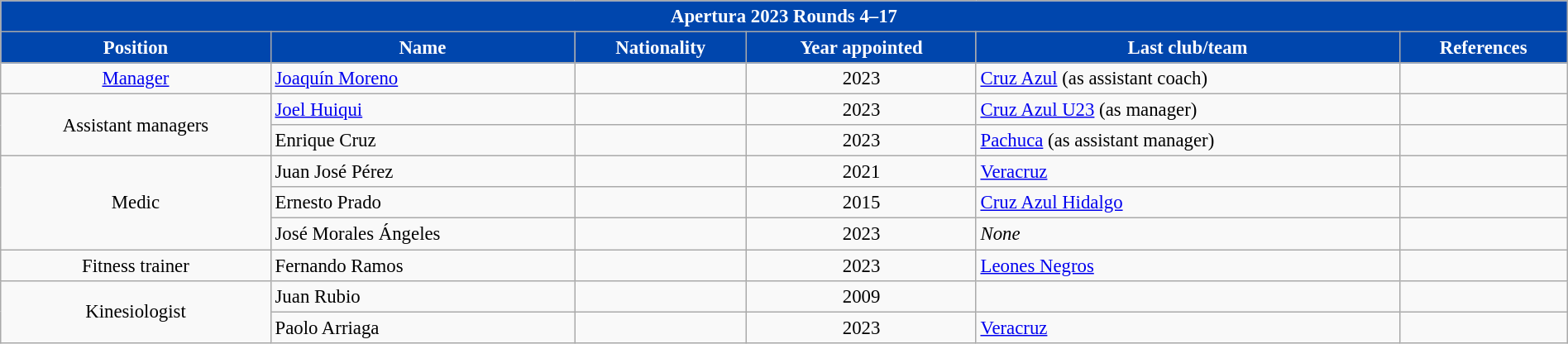<table class="wikitable mw-collapsible mw-collapsed sortable" style="text-align:center; font-size:95%; width:100%">
<tr>
<th style="background-color:#0046AD; color:#ffffff;" border:2px solid #E41034;" colspan="6">Apertura 2023 Rounds 4–17</th>
</tr>
<tr>
<th style="background-color:#0046AD; color:#ffffff;" border:2px solid #E41034;">Position</th>
<th style="background-color:#0046AD; color:#ffffff;" border:2px solid #E41034;">Name</th>
<th style="background-color:#0046AD; color:#ffffff;" border:2px solid #E41034;">Nationality</th>
<th style="background-color:#0046AD; color:#ffffff;" border:2px solid #E41034;">Year appointed</th>
<th style="background-color:#0046AD; color:#ffffff;" border:2px solid #E41034;">Last club/team</th>
<th style="background-color:#0046AD; color:#ffffff;" border:2px solid #E41034;" class="unsortable">References</th>
</tr>
<tr>
<td><a href='#'>Manager</a></td>
<td style="text-align:left;" data-sort-value="Moreno"><a href='#'>Joaquín Moreno</a></td>
<td style="text-align:left;"></td>
<td>2023</td>
<td style="text-align:left;"> <a href='#'>Cruz Azul</a> (as assistant coach)</td>
<td></td>
</tr>
<tr>
<td rowspan="2">Assistant managers</td>
<td style="text-align:left;" data-sort-value="Huiqui"><a href='#'>Joel Huiqui</a></td>
<td style="text-align:left;"></td>
<td>2023</td>
<td style="text-align:left;"> <a href='#'>Cruz Azul U23</a> (as manager)</td>
<td></td>
</tr>
<tr>
<td style="text-align:left;" data-sort-value="Cruz">Enrique Cruz</td>
<td style="text-align:left;"></td>
<td>2023</td>
<td style="text-align:left;"> <a href='#'>Pachuca</a> (as assistant manager)</td>
<td></td>
</tr>
<tr>
<td rowspan="3">Medic</td>
<td style="text-align:left;" data-sort-value="Pérez">Juan José Pérez</td>
<td style="text-align:left;"></td>
<td>2021</td>
<td style="text-align:left;"> <a href='#'>Veracruz</a></td>
<td></td>
</tr>
<tr>
<td style="text-align:left;" data-sort-value="Prado">Ernesto Prado</td>
<td style="text-align:left;"></td>
<td>2015</td>
<td style="text-align:left;"> <a href='#'>Cruz Azul Hidalgo</a></td>
<td></td>
</tr>
<tr>
<td style="text-align:left;" data-sort-value="Morales">José Morales Ángeles</td>
<td style="text-align:left;"></td>
<td>2023</td>
<td style="text-align:left;"><em>None</em></td>
<td></td>
</tr>
<tr>
<td>Fitness trainer</td>
<td style="text-align:left;" data-sort-value="Ramos">Fernando Ramos</td>
<td style="text-align:left;"></td>
<td>2023</td>
<td style="text-align:left;"> <a href='#'>Leones Negros</a></td>
<td></td>
</tr>
<tr>
<td rowspan="2">Kinesiologist</td>
<td style="text-align:left;" data-sort-value="Rubio">Juan Rubio</td>
<td style="text-align:left;"></td>
<td>2009</td>
<td style="text-align:left;"></td>
<td></td>
</tr>
<tr>
<td style="text-align:left;" data-sort-value="Rubio">Paolo Arriaga</td>
<td style="text-align:left;"></td>
<td>2023</td>
<td style="text-align:left;"> <a href='#'>Veracruz</a></td>
<td></td>
</tr>
</table>
